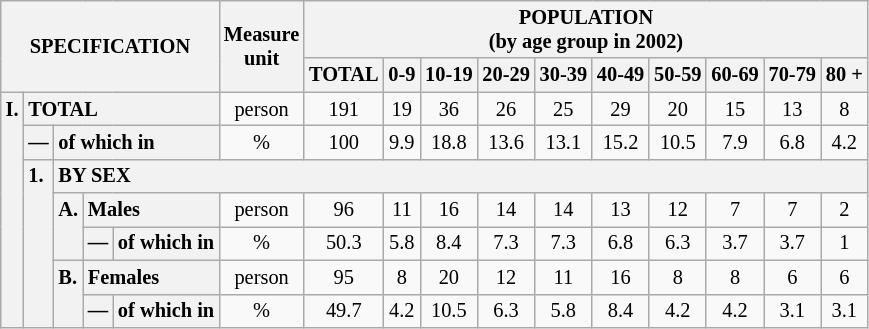<table class="wikitable" style="font-size:85%; text-align:center">
<tr>
<th rowspan="2" colspan="5">SPECIFICATION</th>
<th rowspan="2">Measure<br> unit</th>
<th colspan="10" rowspan="1">POPULATION<br> (by age group in 2002)</th>
</tr>
<tr>
<th>TOTAL</th>
<th>0-9</th>
<th>10-19</th>
<th>20-29</th>
<th>30-39</th>
<th>40-49</th>
<th>50-59</th>
<th>60-69</th>
<th>70-79</th>
<th>80 +</th>
</tr>
<tr>
<th style="text-align:left" valign="top" rowspan="7">I.</th>
<th style="text-align:left" colspan="4">TOTAL</th>
<td>person</td>
<td>191</td>
<td>19</td>
<td>36</td>
<td>26</td>
<td>25</td>
<td>29</td>
<td>20</td>
<td>15</td>
<td>13</td>
<td>8</td>
</tr>
<tr>
<th style="text-align:left" valign="top">—</th>
<th style="text-align:left" colspan="3">of which in</th>
<td>%</td>
<td>100</td>
<td>9.9</td>
<td>18.8</td>
<td>13.6</td>
<td>13.1</td>
<td>15.2</td>
<td>10.5</td>
<td>7.9</td>
<td>6.8</td>
<td>4.2</td>
</tr>
<tr>
<th style="text-align:left" valign="top" rowspan="5">1.</th>
<th style="text-align:left" colspan="14">BY SEX</th>
</tr>
<tr>
<th style="text-align:left" valign="top" rowspan="2">A.</th>
<th style="text-align:left" colspan="2">Males</th>
<td>person</td>
<td>96</td>
<td>11</td>
<td>16</td>
<td>14</td>
<td>14</td>
<td>13</td>
<td>12</td>
<td>7</td>
<td>7</td>
<td>2</td>
</tr>
<tr>
<th style="text-align:left" valign="top">—</th>
<th style="text-align:left" colspan="1">of which in</th>
<td>%</td>
<td>50.3</td>
<td>5.8</td>
<td>8.4</td>
<td>7.3</td>
<td>7.3</td>
<td>6.8</td>
<td>6.3</td>
<td>3.7</td>
<td>3.7</td>
<td>1</td>
</tr>
<tr>
<th style="text-align:left" valign="top" rowspan="2">B.</th>
<th style="text-align:left" colspan="2">Females</th>
<td>person</td>
<td>95</td>
<td>8</td>
<td>20</td>
<td>12</td>
<td>11</td>
<td>16</td>
<td>8</td>
<td>8</td>
<td>6</td>
<td>6</td>
</tr>
<tr>
<th style="text-align:left" valign="top">—</th>
<th style="text-align:left" colspan="1">of which in</th>
<td>%</td>
<td>49.7</td>
<td>4.2</td>
<td>10.5</td>
<td>6.3</td>
<td>5.8</td>
<td>8.4</td>
<td>4.2</td>
<td>4.2</td>
<td>3.1</td>
<td>3.1</td>
</tr>
</table>
